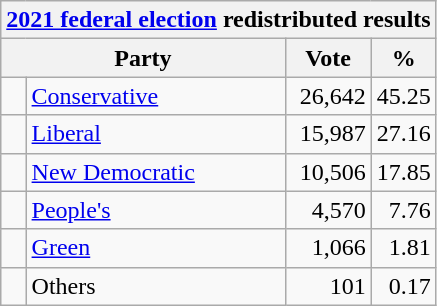<table class="wikitable">
<tr>
<th colspan="4"><a href='#'>2021 federal election</a> redistributed results</th>
</tr>
<tr>
<th bgcolor="#DDDDFF" width="130px" colspan="2">Party</th>
<th bgcolor="#DDDDFF" width="50px">Vote</th>
<th bgcolor="#DDDDFF" width="30px">%</th>
</tr>
<tr>
<td> </td>
<td><a href='#'>Conservative</a></td>
<td align=right>26,642</td>
<td align=right>45.25</td>
</tr>
<tr>
<td> </td>
<td><a href='#'>Liberal</a></td>
<td align=right>15,987</td>
<td align=right>27.16</td>
</tr>
<tr>
<td> </td>
<td><a href='#'>New Democratic</a></td>
<td align=right>10,506</td>
<td align=right>17.85</td>
</tr>
<tr>
<td> </td>
<td><a href='#'>People's</a></td>
<td align=right>4,570</td>
<td align=right>7.76</td>
</tr>
<tr>
<td> </td>
<td><a href='#'>Green</a></td>
<td align=right>1,066</td>
<td align=right>1.81</td>
</tr>
<tr>
<td> </td>
<td>Others</td>
<td align=right>101</td>
<td align=right>0.17</td>
</tr>
</table>
